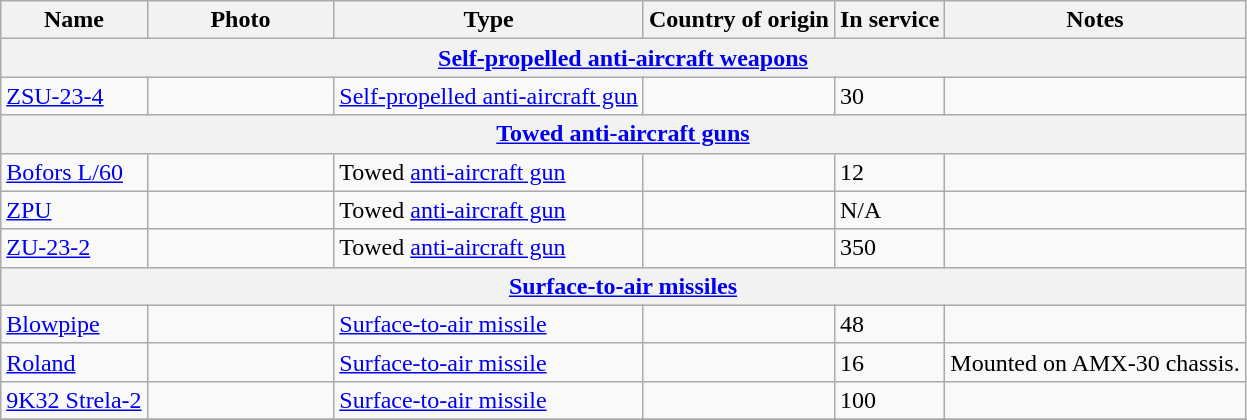<table class="wikitable">
<tr>
<th>Name</th>
<th style="width:15%;">Photo</th>
<th>Type</th>
<th>Country of origin</th>
<th>In service</th>
<th>Notes</th>
</tr>
<tr>
<th style="align: center;" colspan="7"><a href='#'>Self-propelled anti-aircraft weapons</a></th>
</tr>
<tr>
<td><a href='#'>ZSU-23-4</a></td>
<td></td>
<td><a href='#'>Self-propelled anti-aircraft gun</a></td>
<td></td>
<td>30</td>
<td></td>
</tr>
<tr>
<th style="align: center;" colspan="7"><a href='#'>Towed anti-aircraft guns</a></th>
</tr>
<tr>
<td><a href='#'>Bofors L/60</a></td>
<td></td>
<td>Towed <a href='#'>anti-aircraft gun</a></td>
<td></td>
<td>12</td>
<td></td>
</tr>
<tr>
<td><a href='#'>ZPU</a></td>
<td></td>
<td>Towed <a href='#'>anti-aircraft gun</a></td>
<td></td>
<td>N/A</td>
<td></td>
</tr>
<tr>
<td><a href='#'>ZU-23-2</a></td>
<td></td>
<td>Towed <a href='#'>anti-aircraft gun</a></td>
<td></td>
<td>350</td>
<td></td>
</tr>
<tr>
<th style="align: center;" colspan="6"><a href='#'>Surface-to-air missiles</a></th>
</tr>
<tr>
<td><a href='#'>Blowpipe</a></td>
<td></td>
<td><a href='#'>Surface-to-air missile</a></td>
<td></td>
<td>48</td>
<td></td>
</tr>
<tr>
<td><a href='#'>Roland</a></td>
<td></td>
<td><a href='#'>Surface-to-air missile</a></td>
<td></td>
<td>16</td>
<td>Mounted on AMX-30 chassis.</td>
</tr>
<tr>
<td><a href='#'>9K32 Strela-2</a></td>
<td></td>
<td><a href='#'>Surface-to-air missile</a></td>
<td></td>
<td>100</td>
<td></td>
</tr>
<tr>
</tr>
</table>
